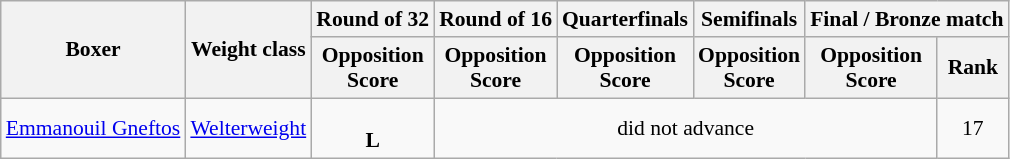<table class=wikitable style="font-size:90%">
<tr>
<th rowspan="2">Boxer</th>
<th rowspan="2">Weight class</th>
<th>Round of 32</th>
<th>Round of 16</th>
<th>Quarterfinals</th>
<th>Semifinals</th>
<th colspan="2">Final / Bronze match</th>
</tr>
<tr>
<th>Opposition<br>Score</th>
<th>Opposition<br>Score</th>
<th>Opposition<br>Score</th>
<th>Opposition<br>Score</th>
<th>Opposition<br>Score</th>
<th>Rank</th>
</tr>
<tr>
<td><a href='#'>Emmanouil Gneftos</a></td>
<td><a href='#'>Welterweight</a></td>
<td align=center> <br> <strong>L</strong></td>
<td align=center colspan=4>did not advance</td>
<td align=center>17</td>
</tr>
</table>
